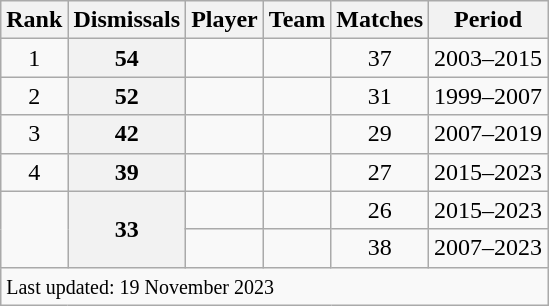<table class="wikitable plainrowheaders sortable">
<tr>
<th scope=col>Rank</th>
<th scope=col>Dismissals</th>
<th scope=col>Player</th>
<th scope=col>Team</th>
<th scope=col>Matches</th>
<th scope=col>Period</th>
</tr>
<tr>
<td align=center>1</td>
<th scope=row style=text-align:center;>54</th>
<td></td>
<td></td>
<td align=center>37</td>
<td>2003–2015</td>
</tr>
<tr>
<td align=center>2</td>
<th scope=row style=text-align:center;>52</th>
<td></td>
<td></td>
<td align=center>31</td>
<td>1999–2007</td>
</tr>
<tr>
<td align=center>3</td>
<th scope=row style=text-align:center;>42</th>
<td></td>
<td></td>
<td align=center>29</td>
<td>2007–2019</td>
</tr>
<tr>
<td align=center>4</td>
<th scope=row style=text-align:center;>39</th>
<td></td>
<td></td>
<td align=center>27</td>
<td>2015–2023</td>
</tr>
<tr>
<td align=center rowspan=2></td>
<th scope=row style=text-align:center; rowspan=2>33</th>
<td></td>
<td></td>
<td align=center>26</td>
<td>2015–2023</td>
</tr>
<tr>
<td></td>
<td></td>
<td align=center>38</td>
<td>2007–2023</td>
</tr>
<tr class=sortbottom>
<td colspan=6><small>Last updated: 19 November 2023</small></td>
</tr>
</table>
